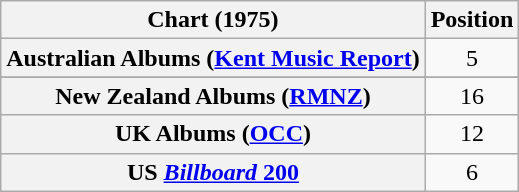<table class="wikitable sortable plainrowheaders" style="text-align:center">
<tr>
<th scope="col">Chart (1975)</th>
<th scope="col">Position</th>
</tr>
<tr>
<th scope="row">Australian Albums (<a href='#'>Kent Music Report</a>)</th>
<td>5</td>
</tr>
<tr>
</tr>
<tr>
<th scope="row">New Zealand Albums (<a href='#'>RMNZ</a>)</th>
<td>16</td>
</tr>
<tr>
<th scope="row">UK Albums (<a href='#'>OCC</a>)</th>
<td>12</td>
</tr>
<tr>
<th scope="row">US <a href='#'><em>Billboard</em> 200</a></th>
<td>6</td>
</tr>
</table>
